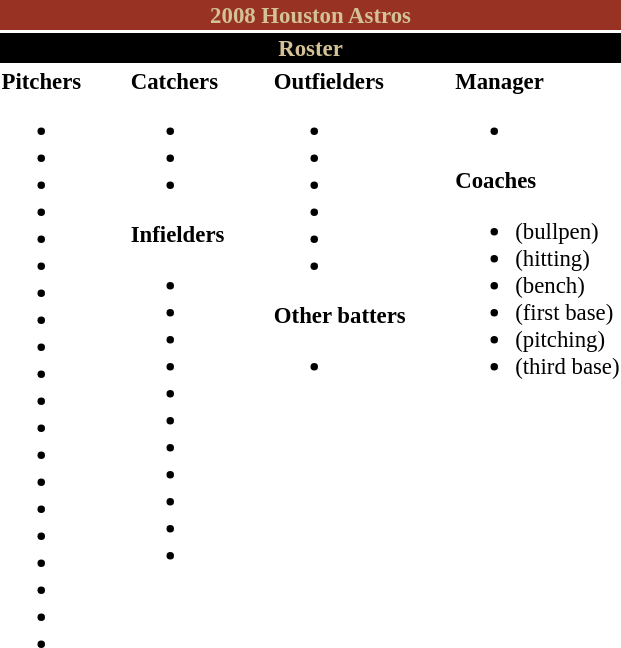<table class="toccolours" style="font-size: 95%;">
<tr>
<th colspan="10" style="background:#983222; color:#d2c295; text-align:center;">2008 Houston Astros</th>
</tr>
<tr>
<td colspan="10" style="background:#000; color:#d2c295; text-align:center;"><strong>Roster</strong></td>
</tr>
<tr>
<td valign="top"><strong>Pitchers</strong><br><ul><li></li><li></li><li></li><li></li><li></li><li></li><li></li><li></li><li></li><li></li><li></li><li></li><li></li><li></li><li></li><li></li><li></li><li></li><li></li><li></li></ul></td>
<td width="25px"></td>
<td valign="top"><strong>Catchers</strong><br><ul><li></li><li></li><li></li></ul><strong>Infielders</strong><ul><li></li><li></li><li></li><li></li><li></li><li></li><li></li><li></li><li></li><li></li><li></li></ul></td>
<td width="25px"></td>
<td valign="top"><strong>Outfielders</strong><br><ul><li></li><li></li><li></li><li></li><li></li><li></li></ul><strong>Other batters</strong><ul><li></li></ul></td>
<td width="25px"></td>
<td valign="top"><strong>Manager</strong><br><ul><li></li></ul><strong>Coaches</strong><ul><li>(bullpen)</li><li> (hitting)</li><li> (bench)</li><li> (first base)</li><li> (pitching)</li><li> (third base)</li></ul></td>
</tr>
</table>
